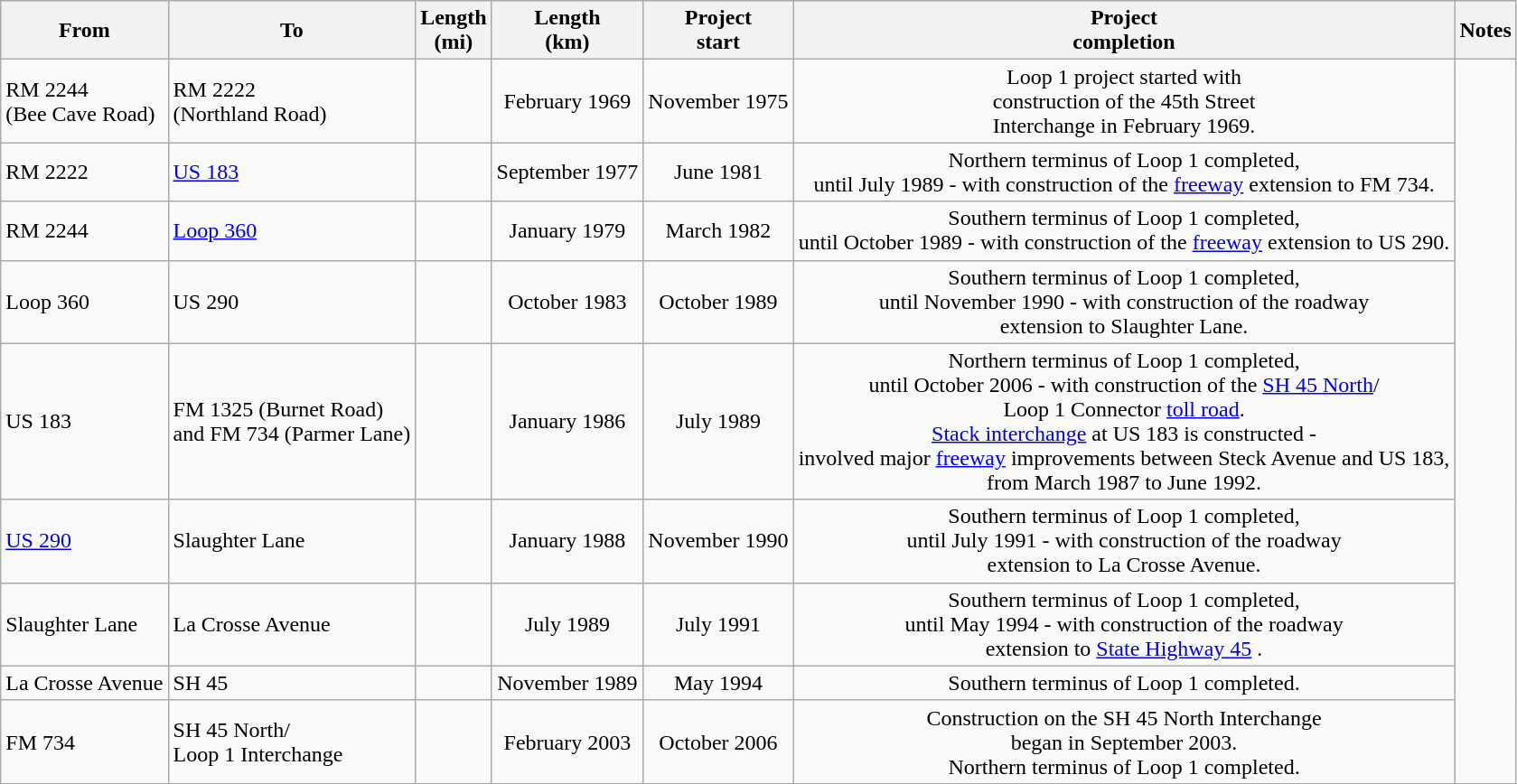<table class="wikitable sortable">
<tr>
<th class="unsortable">From</th>
<th class="unsortable">To</th>
<th>Length<br>(mi)</th>
<th>Length<br>(km)</th>
<th>Project<br>start</th>
<th>Project<br>completion</th>
<th class="unsortable">Notes</th>
</tr>
<tr>
<td>RM 2244 <br>(Bee Cave Road)</td>
<td>RM 2222 <br>(Northland Road)</td>
<td></td>
<td align=center>February 1969</td>
<td align=center>November 1975</td>
<td align=center>Loop 1 project started with <br>construction of the 45th Street <br>Interchange in February 1969.</td>
</tr>
<tr>
<td>RM 2222</td>
<td><a href='#'>US 183</a></td>
<td></td>
<td align=center>September 1977</td>
<td align=center>June 1981</td>
<td align=center>Northern terminus of Loop 1 completed, <br>until July 1989 - with construction of the <a href='#'>freeway</a> extension to FM 734.</td>
</tr>
<tr>
<td>RM 2244</td>
<td><a href='#'>Loop 360</a></td>
<td></td>
<td align=center>January 1979</td>
<td align=center>March 1982</td>
<td align=center>Southern terminus of Loop 1 completed, <br>until October 1989 - with construction of the <a href='#'>freeway</a> extension to US 290.</td>
</tr>
<tr>
<td>Loop 360</td>
<td>US 290</td>
<td></td>
<td align=center>October 1983</td>
<td align=center>October 1989</td>
<td align=center>Southern terminus of Loop 1 completed, <br>until November 1990 - with construction of the roadway  <br>extension to Slaughter Lane.</td>
</tr>
<tr>
<td>US 183</td>
<td>FM 1325 (Burnet Road) <br>and FM 734 (Parmer Lane)</td>
<td></td>
<td align=center>January 1986</td>
<td align=center>July 1989</td>
<td align=center>Northern terminus of Loop 1 completed, <br>until October 2006 - with construction of the <a href='#'>SH 45 North</a>/ <br>Loop 1 Connector <a href='#'>toll road</a>. <br><a href='#'>Stack interchange</a> at US 183 is constructed - <br>involved major <a href='#'>freeway</a> improvements between Steck Avenue and US 183, <br>from March 1987 to June 1992.</td>
</tr>
<tr>
<td><a href='#'>US 290</a></td>
<td>Slaughter Lane</td>
<td></td>
<td align=center>January 1988</td>
<td align=center>November 1990</td>
<td align=center>Southern terminus of Loop 1 completed, <br>until July 1991 - with construction of the roadway  <br>extension to La Crosse Avenue.</td>
</tr>
<tr>
<td>Slaughter Lane</td>
<td>La Crosse Avenue</td>
<td></td>
<td align=center>July 1989</td>
<td align=center>July 1991</td>
<td align=center>Southern terminus of Loop 1 completed, <br>until May 1994 - with construction of the roadway  <br>extension to  <a href='#'>State Highway 45</a> .</td>
</tr>
<tr>
<td>La Crosse Avenue</td>
<td>SH 45</td>
<td></td>
<td align=center>November 1989</td>
<td align=center>May 1994</td>
<td align=center>Southern terminus of Loop 1 completed.</td>
</tr>
<tr>
<td>FM 734</td>
<td>SH 45 North/ <br>Loop 1 Interchange</td>
<td></td>
<td align=center>February 2003</td>
<td align=center>October 2006</td>
<td align=center>Construction on the SH 45 North Interchange <br>began in September 2003. <br>Northern terminus of Loop 1 completed.</td>
</tr>
</table>
